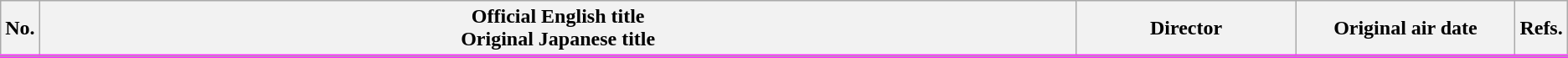<table class="wikitable">
<tr style="border-bottom: 3px solid #FF2EFF;">
<th style="width:1%;">No.</th>
<th>Official English title<br> Original Japanese title</th>
<th style="width:14%;">Director</th>
<th style="width:14%;">Original air date</th>
<th style="width:1%;">Refs.</th>
</tr>
<tr>
</tr>
</table>
